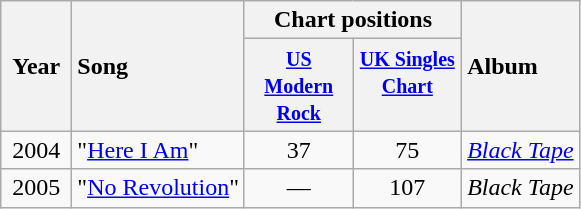<table class="wikitable">
<tr>
<th style="text-align:center; width:40px;" rowspan="2">Year</th>
<th style="text-align:left;" rowspan="2">Song</th>
<th style="text-align:center;" colspan="2">Chart positions</th>
<th style="text-align:left;" rowspan="2">Album</th>
</tr>
<tr>
<th style="text-align:center; width:65px;"><small><a href='#'>US Modern Rock</a></small></th>
<th style="vertical-align:top; text-align:center; width:65px;"><small><a href='#'>UK Singles Chart</a></small></th>
</tr>
<tr>
<td style="text-align:center;">2004</td>
<td style="text-align:left; vertical-align:top;">"<a href='#'>Here I Am</a>"</td>
<td style="text-align:center; vertical-align:top;">37</td>
<td style="text-align:center; vertical-align:top;">75</td>
<td style="text-align:left; vertical-align:top;"><em><a href='#'>Black Tape</a></em></td>
</tr>
<tr>
<td style="text-align:center;">2005</td>
<td style="text-align:left; vertical-align:top;">"<a href='#'>No Revolution</a>"</td>
<td style="text-align:center; vertical-align:top;">—</td>
<td style="text-align:center; vertical-align:top;">107</td>
<td style="text-align:left; vertical-align:top;"><em>Black Tape</em></td>
</tr>
</table>
